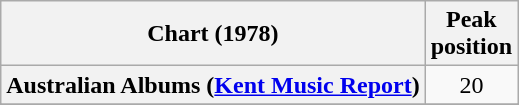<table class="wikitable sortable plainrowheaders" style="text-align:center">
<tr>
<th scope="col">Chart (1978)</th>
<th scope="col">Peak<br>position</th>
</tr>
<tr>
<th scope="row">Australian Albums (<a href='#'>Kent Music Report</a>)</th>
<td>20</td>
</tr>
<tr>
</tr>
<tr>
</tr>
<tr>
</tr>
<tr>
</tr>
<tr>
</tr>
<tr>
</tr>
<tr>
</tr>
</table>
